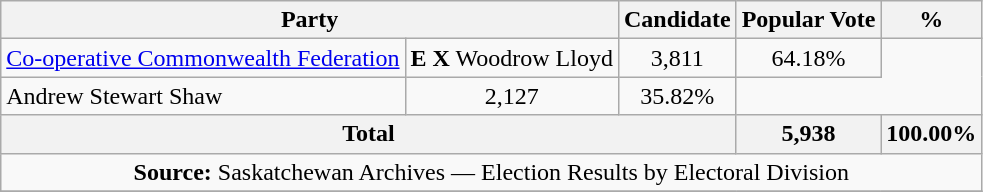<table class="wikitable">
<tr>
<th colspan="2">Party</th>
<th>Candidate</th>
<th>Popular Vote</th>
<th>%</th>
</tr>
<tr>
<td><a href='#'>Co-operative Commonwealth Federation</a></td>
<td><strong>E</strong> <strong>X</strong> Woodrow Lloyd</td>
<td align=center>3,811</td>
<td align=center>64.18%</td>
</tr>
<tr>
<td>Andrew Stewart Shaw</td>
<td align=center>2,127</td>
<td align=center>35.82%</td>
</tr>
<tr>
<th colspan=3>Total</th>
<th>5,938</th>
<th>100.00%</th>
</tr>
<tr>
<td align="center" colspan=5><strong>Source:</strong>  Saskatchewan Archives  — Election Results by Electoral Division</td>
</tr>
<tr>
</tr>
</table>
